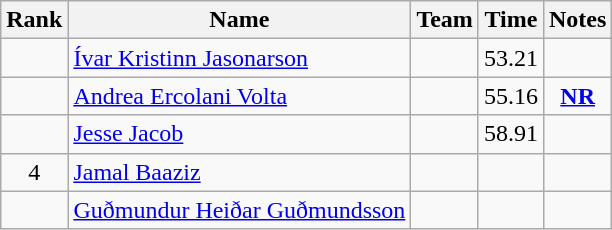<table class="wikitable sortable" style="text-align:center">
<tr>
<th>Rank</th>
<th>Name</th>
<th>Team</th>
<th>Time</th>
<th>Notes</th>
</tr>
<tr>
<td></td>
<td align="left"><a href='#'>Ívar Kristinn Jasonarson</a></td>
<td align=left></td>
<td>53.21</td>
<td></td>
</tr>
<tr>
<td></td>
<td align="left"><a href='#'>Andrea Ercolani Volta</a></td>
<td align=left></td>
<td>55.16</td>
<td><strong><a href='#'>NR</a></strong></td>
</tr>
<tr>
<td></td>
<td align="left"><a href='#'>Jesse Jacob</a></td>
<td align=left></td>
<td>58.91</td>
<td></td>
</tr>
<tr>
<td>4</td>
<td align="left"><a href='#'>Jamal Baaziz</a></td>
<td align=left></td>
<td></td>
<td></td>
</tr>
<tr>
<td></td>
<td align="left"><a href='#'>Guðmundur Heiðar Guðmundsson</a></td>
<td align=left></td>
<td></td>
<td></td>
</tr>
</table>
